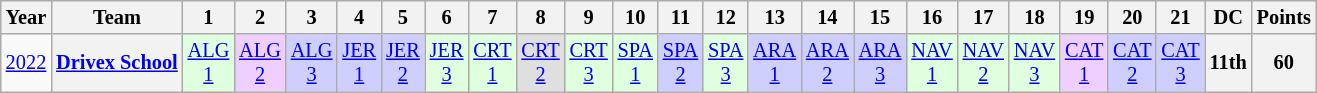<table class="wikitable" style="text-align:center; font-size:85%">
<tr>
<th>Year</th>
<th>Team</th>
<th>1</th>
<th>2</th>
<th>3</th>
<th>4</th>
<th>5</th>
<th>6</th>
<th>7</th>
<th>8</th>
<th>9</th>
<th>10</th>
<th>11</th>
<th>12</th>
<th>13</th>
<th>14</th>
<th>15</th>
<th>16</th>
<th>17</th>
<th>18</th>
<th>19</th>
<th>20</th>
<th>21</th>
<th>DC</th>
<th>Points</th>
</tr>
<tr>
<td><a href='#'>2022</a></td>
<th nowrap><a href='#'>Drivex School</a></th>
<td style="background:#DFFFDF;"><a href='#'>ALG<br>1</a><br></td>
<td style="background:#EFCFFF;"><a href='#'>ALG<br>2</a><br></td>
<td style="background:#CFCFFF;"><a href='#'>ALG<br>3</a><br></td>
<td style="background:#CFCFFF;"><a href='#'>JER<br>1</a><br></td>
<td style="background:#CFCFFF;"><a href='#'>JER<br>2</a><br></td>
<td style="background:#DFFFDF;"><a href='#'>JER<br>3</a><br></td>
<td style="background:#DFFFDF;"><a href='#'>CRT<br>1</a><br></td>
<td style="background:#DFDFDF;"><a href='#'>CRT<br>2</a><br></td>
<td style="background:#DFFFDF;"><a href='#'>CRT<br>3</a><br></td>
<td style="background:#DFFFDF;"><a href='#'>SPA<br>1</a><br></td>
<td style="background:#CFCFFF;"><a href='#'>SPA<br>2</a><br></td>
<td style="background:#DFFFDF;"><a href='#'>SPA<br>3</a><br></td>
<td style="background:#CFCFFF;"><a href='#'>ARA<br>1</a><br></td>
<td style="background:#CFCFFF;"><a href='#'>ARA<br>2</a><br></td>
<td style="background:#CFCFFF;"><a href='#'>ARA<br>3</a><br></td>
<td style="background:#DFFFDF;"><a href='#'>NAV<br>1</a><br></td>
<td style="background:#DFFFDF;"><a href='#'>NAV<br>2</a><br></td>
<td style="background:#DFFFDF;"><a href='#'>NAV<br>3</a><br></td>
<td style="background:#EFCFFF;"><a href='#'>CAT<br>1</a><br></td>
<td style="background:#CFCFFF;"><a href='#'>CAT<br>2</a><br></td>
<td style="background:#CFCFFF;"><a href='#'>CAT<br>3</a><br></td>
<th>11th</th>
<th>60</th>
</tr>
</table>
